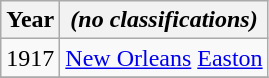<table class="wikitable sortable">
<tr>
<th>Year</th>
<th><em>(no classifications)</em></th>
</tr>
<tr>
<td>1917</td>
<td><a href='#'>New Orleans</a> <a href='#'>Easton</a></td>
</tr>
<tr>
</tr>
</table>
